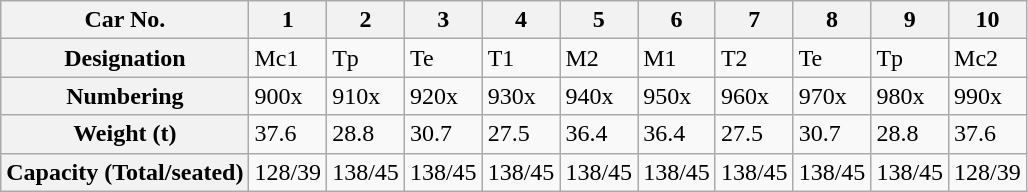<table class="wikitable">
<tr>
<th>Car No.</th>
<th>1</th>
<th>2</th>
<th>3</th>
<th>4</th>
<th>5</th>
<th>6</th>
<th>7</th>
<th>8</th>
<th>9</th>
<th>10</th>
</tr>
<tr>
<th>Designation</th>
<td>Mc1</td>
<td>Tp</td>
<td>Te</td>
<td>T1</td>
<td>M2</td>
<td>M1</td>
<td>T2</td>
<td>Te</td>
<td>Tp</td>
<td>Mc2</td>
</tr>
<tr>
<th>Numbering</th>
<td>900x</td>
<td>910x</td>
<td>920x</td>
<td>930x</td>
<td>940x</td>
<td>950x</td>
<td>960x</td>
<td>970x</td>
<td>980x</td>
<td>990x</td>
</tr>
<tr>
<th>Weight (t)</th>
<td>37.6</td>
<td>28.8</td>
<td>30.7</td>
<td>27.5</td>
<td>36.4</td>
<td>36.4</td>
<td>27.5</td>
<td>30.7</td>
<td>28.8</td>
<td>37.6</td>
</tr>
<tr>
<th>Capacity (Total/seated)</th>
<td>128/39</td>
<td>138/45</td>
<td>138/45</td>
<td>138/45</td>
<td>138/45</td>
<td>138/45</td>
<td>138/45</td>
<td>138/45</td>
<td>138/45</td>
<td>128/39</td>
</tr>
</table>
